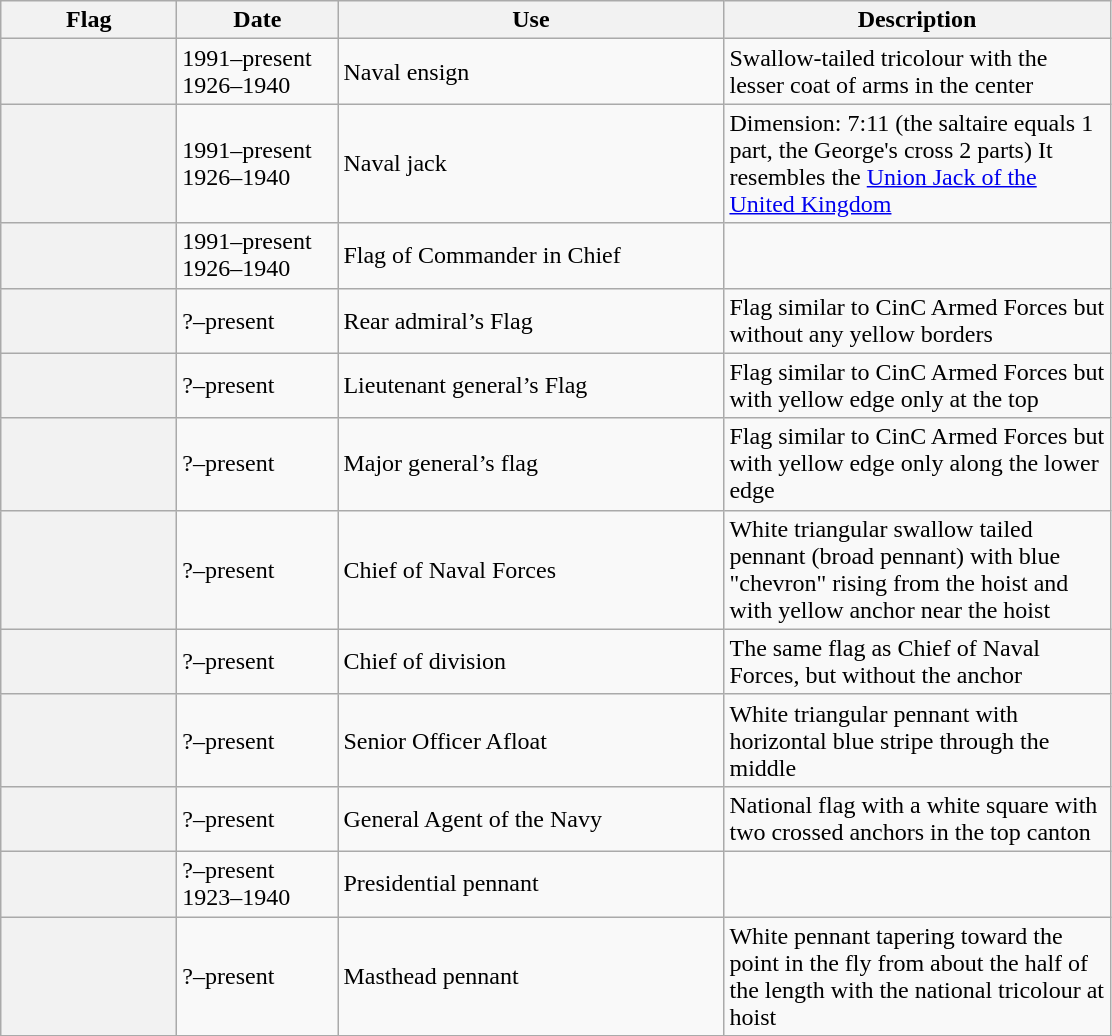<table class="wikitable">
<tr>
<th style="width:110px;">Flag</th>
<th style="width:100px;">Date</th>
<th style="width:250px;">Use</th>
<th style="width:250px;">Description</th>
</tr>
<tr>
<th></th>
<td>1991–present <br> 1926–1940</td>
<td>Naval ensign</td>
<td>Swallow-tailed tricolour with the lesser coat of arms in the center</td>
</tr>
<tr>
<th></th>
<td>1991–present <br> 1926–1940</td>
<td>Naval jack</td>
<td>Dimension: 7:11 (the saltaire equals 1 part, the George's cross 2 parts) It resembles the <a href='#'>Union Jack of the United Kingdom</a></td>
</tr>
<tr>
<th></th>
<td>1991–present <br> 1926–1940</td>
<td>Flag of Commander in Chief</td>
<td></td>
</tr>
<tr>
<th></th>
<td>?–present</td>
<td>Rear admiral’s Flag</td>
<td>Flag similar to CinC Armed Forces but without any yellow borders</td>
</tr>
<tr>
<th></th>
<td>?–present</td>
<td>Lieutenant general’s Flag</td>
<td>Flag similar to CinC Armed Forces but with yellow edge only at the top</td>
</tr>
<tr>
<th></th>
<td>?–present</td>
<td>Major general’s flag</td>
<td>Flag similar to CinC Armed Forces but with yellow edge only along the lower edge</td>
</tr>
<tr>
<th></th>
<td>?–present</td>
<td>Chief of Naval Forces</td>
<td>White triangular swallow tailed pennant (broad pennant) with blue "chevron" rising from the hoist and with yellow anchor near the hoist</td>
</tr>
<tr>
<th></th>
<td>?–present</td>
<td>Chief of division</td>
<td>The same flag as Chief of Naval Forces, but without the anchor</td>
</tr>
<tr>
<th></th>
<td>?–present</td>
<td>Senior Officer Afloat</td>
<td>White triangular pennant with horizontal blue stripe through the middle</td>
</tr>
<tr>
<th></th>
<td>?–present</td>
<td>General Agent of the Navy</td>
<td>National flag with a white square with two crossed anchors in the top canton</td>
</tr>
<tr>
<th></th>
<td>?–present<br>1923–1940</td>
<td>Presidential pennant</td>
<td></td>
</tr>
<tr>
<th></th>
<td>?–present</td>
<td>Masthead pennant</td>
<td>White pennant tapering toward the point in the fly from about the half of the length with the national tricolour at hoist</td>
</tr>
<tr>
</tr>
</table>
